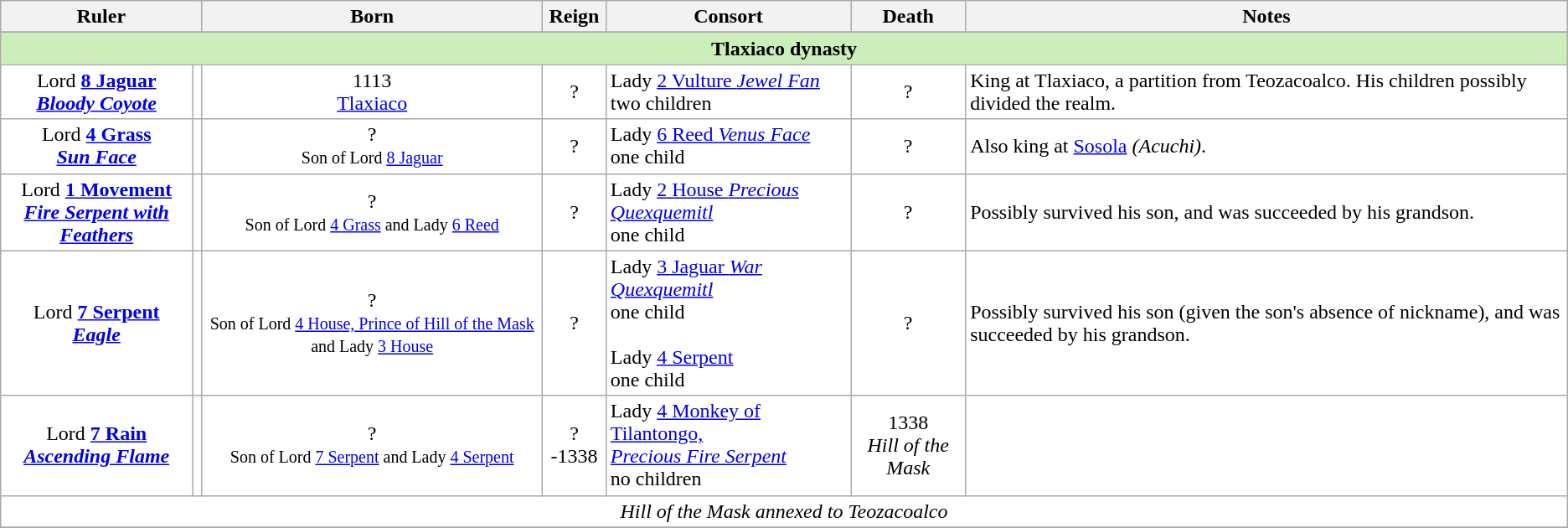<table class="wikitable">
<tr>
<th colspan=2>Ruler</th>
<th>Born</th>
<th>Reign</th>
<th>Consort</th>
<th>Death</th>
<th>Notes</th>
</tr>
<tr>
</tr>
<tr bgcolor=#ceb>
<td align="center" colspan="7"><strong>Tlaxiaco dynasty</strong></td>
</tr>
<tr bgcolor=#fff>
<td align="center">Lord <strong><a href='#'>8 Jaguar<br><em>Bloody Coyote</em></a></strong></td>
<td></td>
<td align="center">1113<br><a href='#'>Tlaxiaco</a></td>
<td align="center">?</td>
<td>Lady <a href='#'>2 Vulture <em>Jewel Fan</em></a><br>two children</td>
<td align="center">?</td>
<td>King at Tlaxiaco, a partition from Teozacoalco. His children possibly divided the realm.</td>
</tr>
<tr bgcolor=#fff>
<td align="center">Lord <strong><a href='#'>4 Grass<br><em>Sun Face</em></a></strong></td>
<td></td>
<td align="center">?<br><small>Son of Lord <a href='#'>8 Jaguar</a></small></td>
<td align="center">?</td>
<td>Lady <a href='#'>6 Reed <em>Venus Face</em></a><br>one child</td>
<td align="center">?</td>
<td>Also king at <a href='#'>Sosola</a> <em>(Acuchi)</em>.</td>
</tr>
<tr bgcolor=#fff>
<td align="center">Lord <strong><a href='#'>1 Movement<br><em>Fire Serpent with Feathers</em></a></strong></td>
<td></td>
<td align="center">?<br><small>Son of Lord <a href='#'>4 Grass</a> and Lady <a href='#'>6 Reed</a></small></td>
<td align="center">?</td>
<td>Lady <a href='#'>2 House <em>Precious Quexquemitl</em></a><br>one child</td>
<td align="center">?</td>
<td>Possibly survived his son, and was succeeded by his grandson.</td>
</tr>
<tr bgcolor=#fff>
<td align="center">Lord <strong><a href='#'>7 Serpent<br><em>Eagle</em></a></strong></td>
<td></td>
<td align="center">?<br><small>Son of Lord <a href='#'>4 House, Prince of Hill of the Mask</a> and Lady <a href='#'>3 House</a></small></td>
<td align="center">?</td>
<td>Lady <a href='#'>3 Jaguar <em>War Quexquemitl</em></a><br>one child<br><br>Lady <a href='#'>4 Serpent</a><br>one child</td>
<td align="center">?</td>
<td>Possibly survived his son (given the son's absence of nickname), and was succeeded by his grandson.</td>
</tr>
<tr bgcolor=#fff>
<td align="center">Lord <strong><a href='#'>7 Rain<br><em>Ascending Flame</em></a></strong></td>
<td></td>
<td align="center">?<br><small>Son of Lord <a href='#'>7 Serpent</a> and Lady <a href='#'>4 Serpent</a></small></td>
<td align="center">?-1338</td>
<td>Lady <a href='#'>4 Monkey of Tilantongo,<br><em>Precious Fire Serpent</em></a><br>no children</td>
<td align="center">1338<br><em>Hill of the Mask</em></td>
<td></td>
</tr>
<tr bgcolor=#fff>
<td align="center" colspan="7"><em>Hill of the Mask annexed to Teozacoalco</em></td>
</tr>
<tr>
</tr>
</table>
